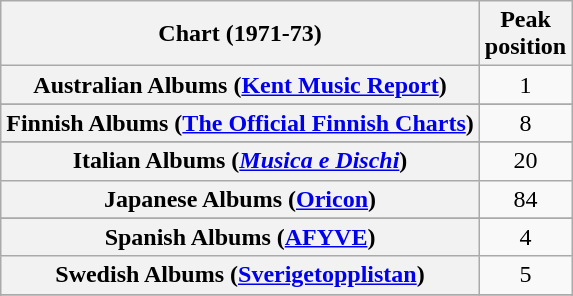<table class="wikitable sortable plainrowheaders" style="text-align:center">
<tr>
<th scope="col">Chart (1971-73)</th>
<th scope="col">Peak<br> position</th>
</tr>
<tr>
<th scope="row">Australian Albums (<a href='#'>Kent Music Report</a>)</th>
<td align="center">1</td>
</tr>
<tr>
</tr>
<tr>
<th scope="row">Finnish Albums (<a href='#'>The Official Finnish Charts</a>)</th>
<td align="center">8</td>
</tr>
<tr>
</tr>
<tr>
<th scope="row">Italian Albums (<em><a href='#'>Musica e Dischi</a></em>)</th>
<td>20</td>
</tr>
<tr>
<th scope="row">Japanese Albums (<a href='#'>Oricon</a>)</th>
<td align="center">84</td>
</tr>
<tr>
</tr>
<tr>
</tr>
<tr>
<th scope="row">Spanish Albums (<a href='#'>AFYVE</a>)</th>
<td align="center">4</td>
</tr>
<tr>
<th scope="row">Swedish Albums (<a href='#'>Sverigetopplistan</a>)</th>
<td>5</td>
</tr>
<tr>
</tr>
<tr>
</tr>
</table>
